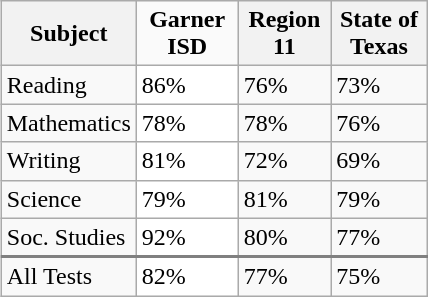<table class="wikitable" style="float:right; margin-left: 15px; width: 285px;">
<tr>
<th>Subject</th>
<th style="background:#fafafa;">Garner ISD</th>
<th>Region 11</th>
<th>State of Texas</th>
</tr>
<tr>
<td>Reading</td>
<td style="background:#fff;">86%</td>
<td>76%</td>
<td>73%</td>
</tr>
<tr>
<td>Mathematics</td>
<td style="background:#fff;">78%</td>
<td>78%</td>
<td>76%</td>
</tr>
<tr>
<td>Writing</td>
<td style="background:#fff;">81%</td>
<td>72%</td>
<td>69%</td>
</tr>
<tr>
<td>Science</td>
<td style="background:#fff;">79%</td>
<td>81%</td>
<td>79%</td>
</tr>
<tr>
<td style="border-bottom:2px solid gray;">Soc. Studies</td>
<td style="border-bottom:2px solid gray; background:#fff;">92%</td>
<td style="border-bottom:2px solid gray;">80%</td>
<td style="border-bottom:2px solid gray;">77%</td>
</tr>
<tr>
<td>All Tests</td>
<td style="background:#fff;">82%</td>
<td>77%</td>
<td>75%</td>
</tr>
</table>
